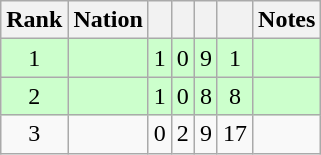<table class="wikitable sortable" style="text-align: center;">
<tr>
<th>Rank</th>
<th>Nation</th>
<th></th>
<th></th>
<th></th>
<th></th>
<th>Notes</th>
</tr>
<tr style="background:#cfc;">
<td>1</td>
<td align=left></td>
<td>1</td>
<td>0</td>
<td>9</td>
<td>1</td>
<td></td>
</tr>
<tr style="background:#cfc;">
<td>2</td>
<td align=left></td>
<td>1</td>
<td>0</td>
<td>8</td>
<td>8</td>
<td></td>
</tr>
<tr>
<td>3</td>
<td align=left></td>
<td>0</td>
<td>2</td>
<td>9</td>
<td>17</td>
<td></td>
</tr>
</table>
